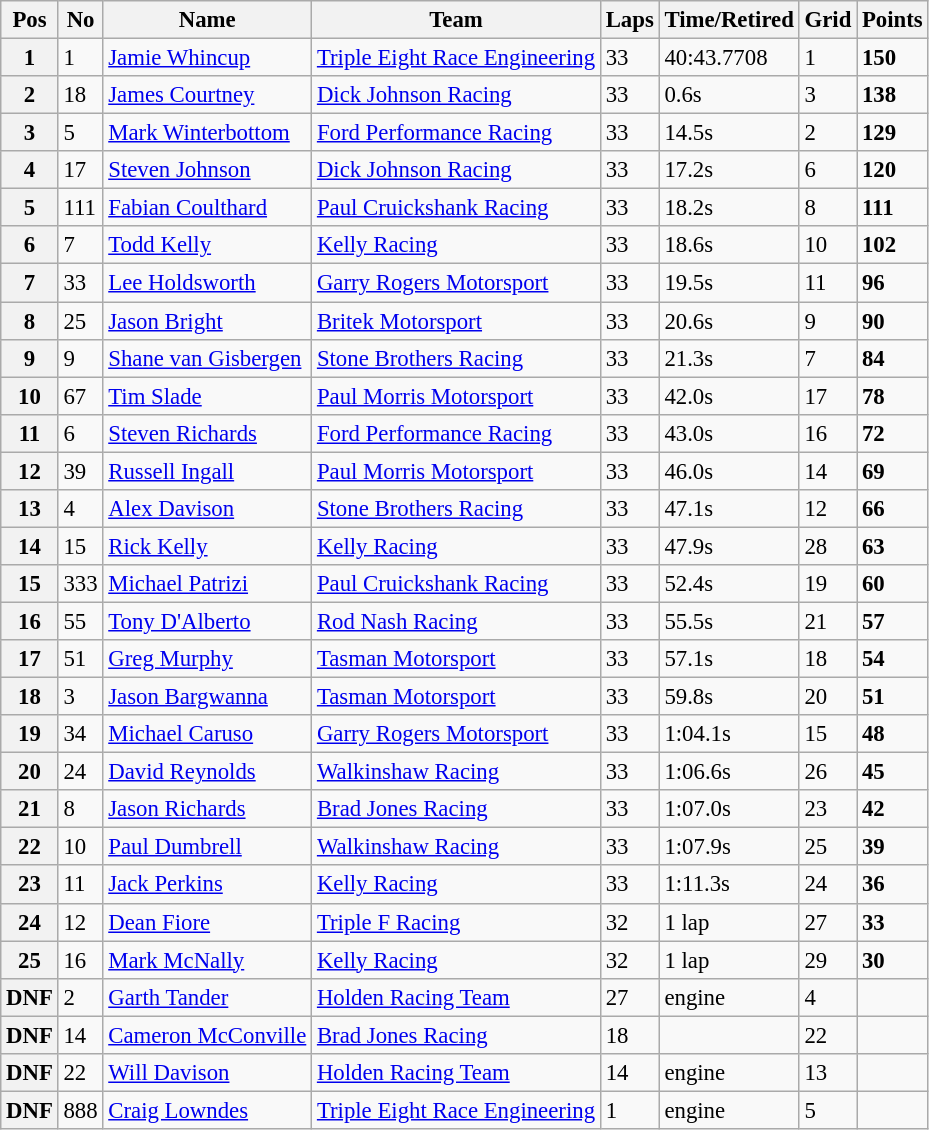<table class="wikitable" style="font-size: 95%;">
<tr>
<th>Pos</th>
<th>No</th>
<th>Name</th>
<th>Team</th>
<th>Laps</th>
<th>Time/Retired</th>
<th>Grid</th>
<th>Points</th>
</tr>
<tr>
<th>1</th>
<td>1</td>
<td><a href='#'>Jamie Whincup</a></td>
<td><a href='#'>Triple Eight Race Engineering</a></td>
<td>33</td>
<td>40:43.7708</td>
<td>1</td>
<td><strong>150</strong></td>
</tr>
<tr>
<th>2</th>
<td>18</td>
<td><a href='#'>James Courtney</a></td>
<td><a href='#'>Dick Johnson Racing</a></td>
<td>33</td>
<td>0.6s</td>
<td>3</td>
<td><strong>138</strong></td>
</tr>
<tr>
<th>3</th>
<td>5</td>
<td><a href='#'>Mark Winterbottom</a></td>
<td><a href='#'>Ford Performance Racing</a></td>
<td>33</td>
<td>14.5s</td>
<td>2</td>
<td><strong>129</strong></td>
</tr>
<tr>
<th>4</th>
<td>17</td>
<td><a href='#'>Steven Johnson</a></td>
<td><a href='#'>Dick Johnson Racing</a></td>
<td>33</td>
<td>17.2s</td>
<td>6</td>
<td><strong>120</strong></td>
</tr>
<tr>
<th>5</th>
<td>111</td>
<td><a href='#'>Fabian Coulthard</a></td>
<td><a href='#'>Paul Cruickshank Racing</a></td>
<td>33</td>
<td>18.2s</td>
<td>8</td>
<td><strong>111</strong></td>
</tr>
<tr>
<th>6</th>
<td>7</td>
<td><a href='#'>Todd Kelly</a></td>
<td><a href='#'>Kelly Racing</a></td>
<td>33</td>
<td>18.6s</td>
<td>10</td>
<td><strong>102</strong></td>
</tr>
<tr>
<th>7</th>
<td>33</td>
<td><a href='#'>Lee Holdsworth</a></td>
<td><a href='#'>Garry Rogers Motorsport</a></td>
<td>33</td>
<td>19.5s</td>
<td>11</td>
<td><strong>96</strong></td>
</tr>
<tr>
<th>8</th>
<td>25</td>
<td><a href='#'>Jason Bright</a></td>
<td><a href='#'>Britek Motorsport</a></td>
<td>33</td>
<td>20.6s</td>
<td>9</td>
<td><strong>90</strong></td>
</tr>
<tr>
<th>9</th>
<td>9</td>
<td><a href='#'>Shane van Gisbergen</a></td>
<td><a href='#'>Stone Brothers Racing</a></td>
<td>33</td>
<td>21.3s</td>
<td>7</td>
<td><strong>84</strong></td>
</tr>
<tr>
<th>10</th>
<td>67</td>
<td><a href='#'>Tim Slade</a></td>
<td><a href='#'>Paul Morris Motorsport</a></td>
<td>33</td>
<td>42.0s</td>
<td>17</td>
<td><strong>78</strong></td>
</tr>
<tr>
<th>11</th>
<td>6</td>
<td><a href='#'>Steven Richards</a></td>
<td><a href='#'>Ford Performance Racing</a></td>
<td>33</td>
<td>43.0s</td>
<td>16</td>
<td><strong>72</strong></td>
</tr>
<tr>
<th>12</th>
<td>39</td>
<td><a href='#'>Russell Ingall</a></td>
<td><a href='#'>Paul Morris Motorsport</a></td>
<td>33</td>
<td>46.0s</td>
<td>14</td>
<td><strong>69</strong></td>
</tr>
<tr>
<th>13</th>
<td>4</td>
<td><a href='#'>Alex Davison</a></td>
<td><a href='#'>Stone Brothers Racing</a></td>
<td>33</td>
<td>47.1s</td>
<td>12</td>
<td><strong>66</strong></td>
</tr>
<tr>
<th>14</th>
<td>15</td>
<td><a href='#'>Rick Kelly</a></td>
<td><a href='#'>Kelly Racing</a></td>
<td>33</td>
<td>47.9s</td>
<td>28</td>
<td><strong>63</strong></td>
</tr>
<tr>
<th>15</th>
<td>333</td>
<td><a href='#'>Michael Patrizi</a></td>
<td><a href='#'>Paul Cruickshank Racing</a></td>
<td>33</td>
<td>52.4s</td>
<td>19</td>
<td><strong>60</strong></td>
</tr>
<tr>
<th>16</th>
<td>55</td>
<td><a href='#'>Tony D'Alberto</a></td>
<td><a href='#'>Rod Nash Racing</a></td>
<td>33</td>
<td>55.5s</td>
<td>21</td>
<td><strong>57</strong></td>
</tr>
<tr>
<th>17</th>
<td>51</td>
<td><a href='#'>Greg Murphy</a></td>
<td><a href='#'>Tasman Motorsport</a></td>
<td>33</td>
<td>57.1s</td>
<td>18</td>
<td><strong>54</strong></td>
</tr>
<tr>
<th>18</th>
<td>3</td>
<td><a href='#'>Jason Bargwanna</a></td>
<td><a href='#'>Tasman Motorsport</a></td>
<td>33</td>
<td>59.8s</td>
<td>20</td>
<td><strong>51</strong></td>
</tr>
<tr>
<th>19</th>
<td>34</td>
<td><a href='#'>Michael Caruso</a></td>
<td><a href='#'>Garry Rogers Motorsport</a></td>
<td>33</td>
<td>1:04.1s</td>
<td>15</td>
<td><strong>48</strong></td>
</tr>
<tr>
<th>20</th>
<td>24</td>
<td><a href='#'>David Reynolds</a></td>
<td><a href='#'>Walkinshaw Racing</a></td>
<td>33</td>
<td>1:06.6s</td>
<td>26</td>
<td><strong>45</strong></td>
</tr>
<tr>
<th>21</th>
<td>8</td>
<td><a href='#'>Jason Richards</a></td>
<td><a href='#'>Brad Jones Racing</a></td>
<td>33</td>
<td>1:07.0s</td>
<td>23</td>
<td><strong>42</strong></td>
</tr>
<tr>
<th>22</th>
<td>10</td>
<td><a href='#'>Paul Dumbrell</a></td>
<td><a href='#'>Walkinshaw Racing</a></td>
<td>33</td>
<td>1:07.9s</td>
<td>25</td>
<td><strong>39</strong></td>
</tr>
<tr>
<th>23</th>
<td>11</td>
<td><a href='#'>Jack Perkins</a></td>
<td><a href='#'>Kelly Racing</a></td>
<td>33</td>
<td>1:11.3s</td>
<td>24</td>
<td><strong>36</strong></td>
</tr>
<tr>
<th>24</th>
<td>12</td>
<td><a href='#'>Dean Fiore</a></td>
<td><a href='#'>Triple F Racing</a></td>
<td>32</td>
<td> 1 lap</td>
<td>27</td>
<td><strong>33</strong></td>
</tr>
<tr>
<th>25</th>
<td>16</td>
<td><a href='#'>Mark McNally</a></td>
<td><a href='#'>Kelly Racing</a></td>
<td>32</td>
<td> 1 lap</td>
<td>29</td>
<td><strong>30</strong></td>
</tr>
<tr>
<th>DNF</th>
<td>2</td>
<td><a href='#'>Garth Tander</a></td>
<td><a href='#'>Holden Racing Team</a></td>
<td>27</td>
<td>engine</td>
<td>4</td>
<td></td>
</tr>
<tr>
<th>DNF</th>
<td>14</td>
<td><a href='#'>Cameron McConville</a></td>
<td><a href='#'>Brad Jones Racing</a></td>
<td>18</td>
<td></td>
<td>22</td>
<td></td>
</tr>
<tr>
<th>DNF</th>
<td>22</td>
<td><a href='#'>Will Davison</a></td>
<td><a href='#'>Holden Racing Team</a></td>
<td>14</td>
<td>engine</td>
<td>13</td>
<td></td>
</tr>
<tr>
<th>DNF</th>
<td>888</td>
<td><a href='#'>Craig Lowndes</a></td>
<td><a href='#'>Triple Eight Race Engineering</a></td>
<td>1</td>
<td>engine</td>
<td>5</td>
<td></td>
</tr>
</table>
